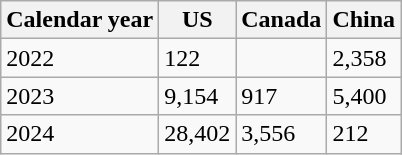<table class="wikitable">
<tr>
<th>Calendar year</th>
<th>US</th>
<th>Canada</th>
<th>China</th>
</tr>
<tr>
<td>2022</td>
<td>122</td>
<td></td>
<td>2,358</td>
</tr>
<tr>
<td>2023</td>
<td>9,154</td>
<td>917</td>
<td>5,400</td>
</tr>
<tr>
<td>2024</td>
<td>28,402</td>
<td>3,556</td>
<td>212</td>
</tr>
</table>
